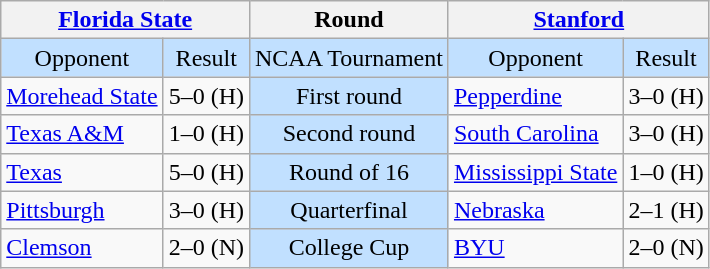<table class="wikitable" style="text-align: center;">
<tr>
<th colspan="2"><a href='#'>Florida State</a> </th>
<th>Round</th>
<th colspan="2"><a href='#'>Stanford</a> </th>
</tr>
<tr bgcolor="#c1e0ff">
<td>Opponent</td>
<td>Result</td>
<td>NCAA Tournament</td>
<td>Opponent</td>
<td>Result</td>
</tr>
<tr>
<td align="left"><a href='#'>Morehead State</a> </td>
<td>5–0 (H)</td>
<td bgcolor="#c1e0ff">First round</td>
<td align="left"><a href='#'>Pepperdine</a> </td>
<td>3–0 (H)</td>
</tr>
<tr>
<td align="left"><a href='#'>Texas A&M</a> </td>
<td>1–0 (H)</td>
<td bgcolor="#c1e0ff">Second round</td>
<td align="left"><a href='#'>South Carolina</a> </td>
<td>3–0 (H)</td>
</tr>
<tr>
<td align="left"><a href='#'>Texas</a> </td>
<td>5–0 (H)</td>
<td bgcolor="#c1e0ff">Round of 16</td>
<td align="left"><a href='#'>Mississippi State</a> </td>
<td>1–0 (H)</td>
</tr>
<tr>
<td align="left"><a href='#'>Pittsburgh</a> </td>
<td>3–0 (H)</td>
<td bgcolor="#c1e0ff">Quarterfinal</td>
<td align="left"><a href='#'>Nebraska</a> </td>
<td>2–1  (H)</td>
</tr>
<tr>
<td align="left"><a href='#'>Clemson</a> </td>
<td>2–0 (N)</td>
<td bgcolor="#c1e0ff">College Cup</td>
<td align="left"><a href='#'>BYU</a> </td>
<td>2–0 (N)</td>
</tr>
</table>
